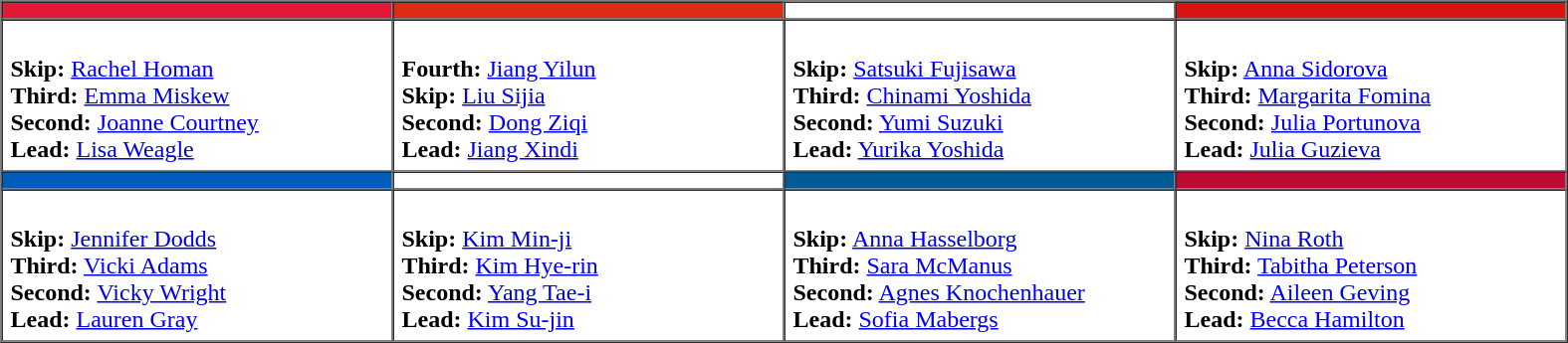<table border=1 cellpadding=5 cellspacing=0>
<tr>
<th bgcolor="#e41837" width="250"></th>
<th bgcolor="#df2a15" width="250"></th>
<th bgcolor="#ffffff" width="250"></th>
<th bgcolor="#d91314" width="250"></th>
</tr>
<tr>
<td><br><strong>Skip:</strong> <a href='#'>Rachel Homan</a><br>
<strong>Third:</strong> <a href='#'>Emma Miskew</a><br>
<strong>Second:</strong> <a href='#'>Joanne Courtney</a><br>
<strong>Lead:</strong> <a href='#'>Lisa Weagle</a></td>
<td><br><strong>Fourth:</strong> <a href='#'>Jiang Yilun</a><br>
<strong>Skip:</strong> <a href='#'>Liu Sijia</a><br>
<strong>Second:</strong> <a href='#'>Dong Ziqi</a><br>
<strong>Lead:</strong> <a href='#'>Jiang Xindi</a></td>
<td><br><strong>Skip:</strong> <a href='#'>Satsuki Fujisawa</a><br>
<strong>Third:</strong> <a href='#'>Chinami Yoshida</a><br>
<strong>Second:</strong> <a href='#'>Yumi Suzuki</a><br>
<strong>Lead:</strong> <a href='#'>Yurika Yoshida</a></td>
<td><br><strong>Skip:</strong> <a href='#'>Anna Sidorova</a><br>
<strong>Third:</strong> <a href='#'>Margarita Fomina</a><br>
<strong>Second:</strong> <a href='#'>Julia Portunova</a><br>
<strong>Lead:</strong> <a href='#'>Julia Guzieva</a></td>
</tr>
<tr>
<th bgcolor="#005db9" width="250"></th>
<th bgcolor="#ffffff" width="250"></th>
<th bgcolor="#015b99" width="250"></th>
<th bgcolor="#bf0b32" width="250"></th>
</tr>
<tr>
<td><br><strong>Skip:</strong> <a href='#'>Jennifer Dodds</a><br>
<strong>Third:</strong> <a href='#'>Vicki Adams</a><br>
<strong>Second:</strong> <a href='#'>Vicky Wright</a><br>
<strong>Lead:</strong> <a href='#'>Lauren Gray</a></td>
<td><br><strong>Skip:</strong> <a href='#'>Kim Min-ji</a><br>
<strong>Third:</strong> <a href='#'>Kim Hye-rin</a><br>
<strong>Second:</strong> <a href='#'>Yang Tae-i</a><br>
<strong>Lead:</strong> <a href='#'>Kim Su-jin</a></td>
<td><br><strong>Skip:</strong> <a href='#'>Anna Hasselborg</a><br>
<strong>Third:</strong> <a href='#'>Sara McManus</a><br>
<strong>Second:</strong> <a href='#'>Agnes Knochenhauer</a><br>
<strong>Lead:</strong> <a href='#'>Sofia Mabergs</a></td>
<td><br><strong>Skip:</strong> <a href='#'>Nina Roth</a><br>
<strong>Third:</strong> <a href='#'>Tabitha Peterson</a><br>
<strong>Second:</strong> <a href='#'>Aileen Geving</a><br>
<strong>Lead:</strong> <a href='#'>Becca Hamilton</a></td>
</tr>
</table>
